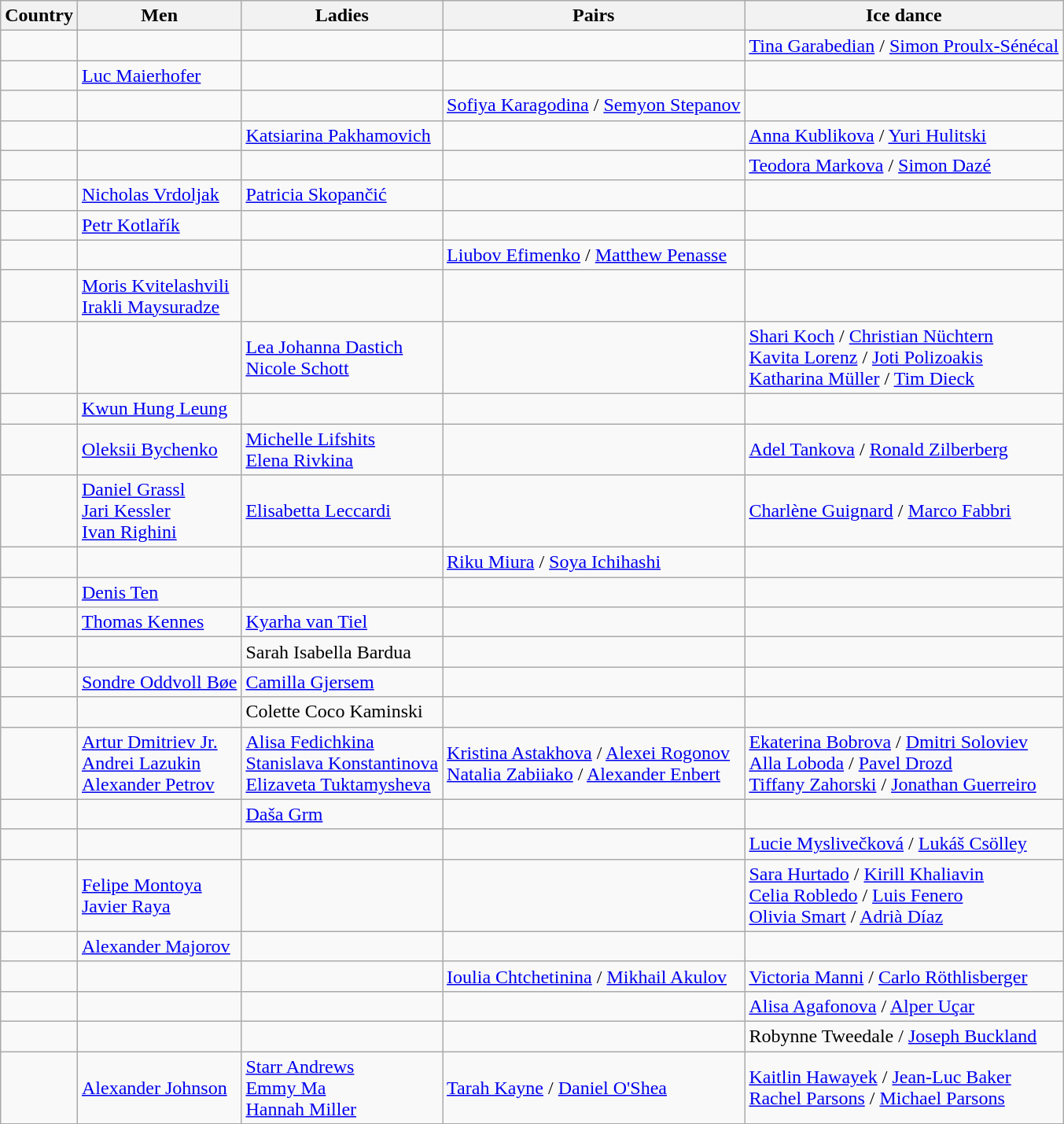<table class="wikitable">
<tr>
<th>Country</th>
<th>Men</th>
<th>Ladies</th>
<th>Pairs</th>
<th>Ice dance</th>
</tr>
<tr>
<td></td>
<td></td>
<td></td>
<td></td>
<td><a href='#'>Tina Garabedian</a> / <a href='#'>Simon Proulx-Sénécal</a></td>
</tr>
<tr>
<td></td>
<td><a href='#'>Luc Maierhofer</a></td>
<td></td>
<td></td>
<td></td>
</tr>
<tr>
<td></td>
<td></td>
<td></td>
<td><a href='#'>Sofiya Karagodina</a> / <a href='#'>Semyon Stepanov</a></td>
<td></td>
</tr>
<tr>
<td></td>
<td></td>
<td><a href='#'>Katsiarina Pakhamovich</a></td>
<td></td>
<td><a href='#'>Anna Kublikova</a> / <a href='#'>Yuri Hulitski</a></td>
</tr>
<tr>
<td></td>
<td></td>
<td></td>
<td></td>
<td><a href='#'>Teodora Markova</a> / <a href='#'>Simon Dazé</a></td>
</tr>
<tr>
<td></td>
<td><a href='#'>Nicholas Vrdoljak</a></td>
<td><a href='#'>Patricia Skopančić</a></td>
<td></td>
<td></td>
</tr>
<tr>
<td></td>
<td><a href='#'>Petr Kotlařík</a></td>
<td></td>
<td></td>
<td></td>
</tr>
<tr>
<td></td>
<td></td>
<td></td>
<td><a href='#'>Liubov Efimenko</a> / <a href='#'>Matthew Penasse</a></td>
<td></td>
</tr>
<tr>
<td></td>
<td><a href='#'>Moris Kvitelashvili</a> <br> <a href='#'>Irakli Maysuradze</a></td>
<td></td>
<td></td>
<td></td>
</tr>
<tr>
<td></td>
<td></td>
<td><a href='#'>Lea Johanna Dastich</a> <br> <a href='#'>Nicole Schott</a></td>
<td></td>
<td><a href='#'>Shari Koch</a> / <a href='#'>Christian Nüchtern</a> <br> <a href='#'>Kavita Lorenz</a> / <a href='#'>Joti Polizoakis</a> <br> <a href='#'>Katharina Müller</a> / <a href='#'>Tim Dieck</a></td>
</tr>
<tr>
<td></td>
<td><a href='#'>Kwun Hung Leung</a></td>
<td></td>
<td></td>
<td></td>
</tr>
<tr>
<td></td>
<td><a href='#'>Oleksii Bychenko</a></td>
<td><a href='#'>Michelle Lifshits</a> <br> <a href='#'>Elena Rivkina</a></td>
<td></td>
<td><a href='#'>Adel Tankova</a> / <a href='#'>Ronald Zilberberg</a></td>
</tr>
<tr>
<td></td>
<td><a href='#'>Daniel Grassl</a> <br> <a href='#'>Jari Kessler</a> <br> <a href='#'>Ivan Righini</a></td>
<td><a href='#'>Elisabetta Leccardi</a></td>
<td></td>
<td><a href='#'>Charlène Guignard</a> / <a href='#'>Marco Fabbri</a></td>
</tr>
<tr>
<td></td>
<td></td>
<td></td>
<td><a href='#'>Riku Miura</a> / <a href='#'>Soya Ichihashi</a></td>
<td></td>
</tr>
<tr>
<td></td>
<td><a href='#'>Denis Ten</a></td>
<td></td>
<td></td>
<td></td>
</tr>
<tr>
<td></td>
<td><a href='#'>Thomas Kennes</a></td>
<td><a href='#'>Kyarha van Tiel</a></td>
<td></td>
<td></td>
</tr>
<tr>
<td></td>
<td></td>
<td>Sarah Isabella Bardua</td>
<td></td>
<td></td>
</tr>
<tr>
<td></td>
<td><a href='#'>Sondre Oddvoll Bøe</a></td>
<td><a href='#'>Camilla Gjersem</a></td>
<td></td>
<td></td>
</tr>
<tr>
<td></td>
<td></td>
<td>Colette Coco Kaminski</td>
<td></td>
<td></td>
</tr>
<tr>
<td></td>
<td><a href='#'>Artur Dmitriev Jr.</a> <br> <a href='#'>Andrei Lazukin</a> <br> <a href='#'>Alexander Petrov</a></td>
<td><a href='#'>Alisa Fedichkina</a> <br> <a href='#'>Stanislava Konstantinova</a> <br> <a href='#'>Elizaveta Tuktamysheva</a></td>
<td><a href='#'>Kristina Astakhova</a> / <a href='#'>Alexei Rogonov</a> <br> <a href='#'>Natalia Zabiiako</a> / <a href='#'>Alexander Enbert</a></td>
<td><a href='#'>Ekaterina Bobrova</a> / <a href='#'>Dmitri Soloviev</a> <br> <a href='#'>Alla Loboda</a> / <a href='#'>Pavel Drozd</a> <br> <a href='#'>Tiffany Zahorski</a> / <a href='#'>Jonathan Guerreiro</a></td>
</tr>
<tr>
<td></td>
<td></td>
<td><a href='#'>Daša Grm</a></td>
<td></td>
<td></td>
</tr>
<tr>
<td></td>
<td></td>
<td></td>
<td></td>
<td><a href='#'>Lucie Myslivečková</a> / <a href='#'>Lukáš Csölley</a></td>
</tr>
<tr>
<td></td>
<td><a href='#'>Felipe Montoya</a> <br> <a href='#'>Javier Raya</a></td>
<td></td>
<td></td>
<td><a href='#'>Sara Hurtado</a> / <a href='#'>Kirill Khaliavin</a> <br> <a href='#'>Celia Robledo</a> / <a href='#'>Luis Fenero</a> <br> <a href='#'>Olivia Smart</a> / <a href='#'>Adrià Díaz</a></td>
</tr>
<tr>
<td></td>
<td><a href='#'>Alexander Majorov</a></td>
<td></td>
<td></td>
<td></td>
</tr>
<tr>
<td></td>
<td></td>
<td></td>
<td><a href='#'>Ioulia Chtchetinina</a> / <a href='#'>Mikhail Akulov</a></td>
<td><a href='#'>Victoria Manni</a> / <a href='#'>Carlo Röthlisberger</a></td>
</tr>
<tr>
<td></td>
<td></td>
<td></td>
<td></td>
<td><a href='#'>Alisa Agafonova</a> / <a href='#'>Alper Uçar</a></td>
</tr>
<tr>
<td></td>
<td></td>
<td></td>
<td></td>
<td>Robynne Tweedale / <a href='#'>Joseph Buckland</a></td>
</tr>
<tr>
<td></td>
<td><a href='#'>Alexander Johnson</a></td>
<td><a href='#'>Starr Andrews</a> <br> <a href='#'>Emmy Ma</a> <br> <a href='#'>Hannah Miller</a></td>
<td><a href='#'>Tarah Kayne</a> / <a href='#'>Daniel O'Shea</a></td>
<td><a href='#'>Kaitlin Hawayek</a> / <a href='#'>Jean-Luc Baker</a> <br> <a href='#'>Rachel Parsons</a> / <a href='#'>Michael Parsons</a></td>
</tr>
</table>
